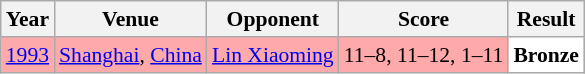<table class="sortable wikitable" style="font-size: 90%;">
<tr>
<th>Year</th>
<th>Venue</th>
<th>Opponent</th>
<th>Score</th>
<th>Result</th>
</tr>
<tr style="background:#FFAAAA">
<td align="center"><a href='#'>1993</a></td>
<td align="left"><a href='#'>Shanghai</a>, <a href='#'>China</a></td>
<td align="left"> <a href='#'>Lin Xiaoming</a></td>
<td align="left">11–8, 11–12, 1–11</td>
<td style="text-align:left; background:white"> <strong>Bronze</strong></td>
</tr>
</table>
